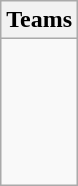<table class="wikitable">
<tr>
<th>Teams</th>
</tr>
<tr>
<td><br><br>
<br>
<br>
<br></td>
</tr>
</table>
